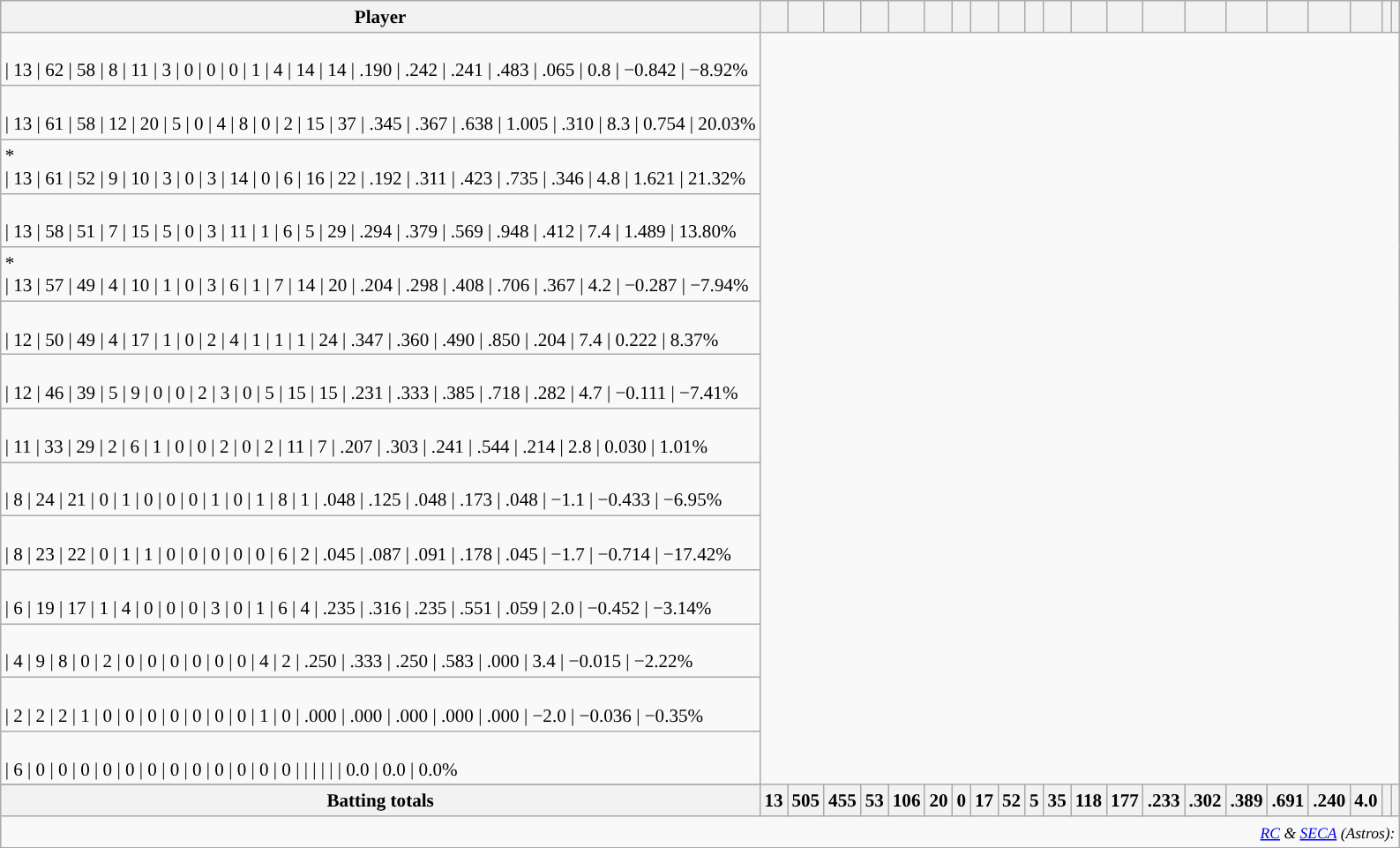<table class="wikitable sortable" style="text-align:right; font-size:88%;">
<tr>
<th>Player</th>
<th></th>
<th></th>
<th></th>
<th></th>
<th></th>
<th></th>
<th></th>
<th></th>
<th></th>
<th></th>
<th></th>
<th></th>
<th></th>
<th></th>
<th></th>
<th></th>
<th></th>
<th></th>
<th></th>
<th></th>
<th><br></th>
</tr>
<tr>
<td align=left><br>                  | 13
             | 62
                       | 58
                    | 8
                           | 11
                       | 3
                       | 0
                     | 0
               | 0
                  | 1
                | 4 
                    | 14
                   | 14
              | .190 
           | .242 
          | .241
        | .483
            | .065 
    | 0.8
        | −0.842
 | −8.92%</td>
</tr>
<tr>
<td align=left><br>                  | 13
             | 61
                       | 58
                    | 12
                           | 20
                       | 5
                       | 0
                     | 4
               | 8
                  | 0
                | 2 
                    | 15
                   | 37
              | .345 
           | .367 
          | .638
        | 1.005
            | .310 
    | 8.3
        | 0.754
 | 20.03%</td>
</tr>
<tr>
<td align=left> *<br>                  | 13
             | 61
                       | 52
                    | 9
                           | 10
                       | 3
                       | 0
                     | 3
               | 14
                  | 0
                | 6 
                    | 16
                   | 22
              | .192 
           | .311 
          | .423
        | .735
            | .346 
    | 4.8
        | 1.621
 | 21.32%</td>
</tr>
<tr>
<td align=left><br>                  | 13
             | 58
                       | 51
                    | 7
                           | 15
                       | 5
                       | 0
                     | 3
               | 11
                  | 1
                | 6 
                    | 5
                   | 29
              | .294 
           | .379 
          | .569
        | .948
            | .412
    | 7.4
        | 1.489
 | 13.80%</td>
</tr>
<tr>
<td align=left> *<br>                  | 13
             | 57
                       | 49
                    | 4
                           | 10
                       | 1
                       | 0
                     | 3
               | 6
                  | 1
                | 7 
                    | 14
                   | 20
              | .204 
           | .298 
          | .408
        | .706
            | .367 
    | 4.2
        | −0.287
 | −7.94%</td>
</tr>
<tr>
<td align=left><br>                  | 12 
             | 50
                       | 49
                    | 4
                           | 17
                       | 1
                       | 0
                     | 2
               | 4
                  | 1
                | 1 
                    | 1
                   | 24
              | .347 
           | .360 
          | .490
        | .850
            | .204 
    | 7.4
        | 0.222
 | 8.37%</td>
</tr>
<tr>
<td align=left><br>                  | 12
             | 46
                       | 39
                    | 5
                           | 9
                       | 0
                       | 0
                     | 2
               | 3
                  | 0
                | 5 
                    | 15
                   | 15
              | .231 
           | .333 
          | .385
        | .718
            | .282 
    | 4.7
        | −0.111
 | −7.41%</td>
</tr>
<tr>
<td align=left><br>                  | 11 
             | 33
                       | 29
                    | 2
                           | 6
                       | 1
                       | 0
                     | 0
               | 2
                  | 0
                | 2 
                    | 11
                   | 7
              | .207 
           | .303 
          | .241
        | .544
            | .214 
    | 2.8
        | 0.030
 | 1.01%</td>
</tr>
<tr>
<td align=left><br>                  | 8
             | 24
                       | 21
                    | 0
                           | 1
                       | 0
                       | 0
                     | 0
               | 1
                  | 0
                | 1 
                    | 8
                   | 1
              | .048 
           | .125 
          | .048
        | .173
            | .048 
    | −1.1
        | −0.433
 | −6.95%</td>
</tr>
<tr>
<td align=left><br>                  | 8
             | 23
                       | 22
                    | 0
                           | 1
                       | 1
                       | 0
                     | 0
               | 0
                  | 0
                | 0 
                    | 6
                   | 2
              | .045 
           | .087 
          | .091
        | .178
            | .045 
    | −1.7
        | −0.714
 | −17.42%</td>
</tr>
<tr>
<td align=left><br>                  | 6
             | 19
                       | 17
                    | 1
                           | 4
                       | 0
                       | 0
                     | 0
               | 3
                  | 0
                | 1 
                    | 6
                   | 4
              | .235 
           | .316 
          | .235
        | .551
            | .059 
    | 2.0
        | −0.452
 | −3.14%</td>
</tr>
<tr>
<td align=left><br>                  | 4 
             | 9 
                       | 8 
                    | 0
                           | 2
                       | 0
                       | 0
                     | 0
               | 0
                  | 0
                | 0 
                    | 4
                   | 2
              | .250 
           | .333 
          | .250
        | .583
            | .000 
    | 3.4
        | −0.015
 | −2.22%</td>
</tr>
<tr>
<td align=left><br>                  | 2 
             | 2 
                       | 2 
                    | 1
                           | 0
                       | 0
                       | 0
                     | 0
               | 0
                  | 0
                | 0 
                    | 1
                   | 0
              | .000 
           | .000 
          | .000
        | .000
            | .000 
    | −2.0
        | −0.036
 | −0.35%</td>
</tr>
<tr>
<td align=left><br>                  | 6
             | 0
                       | 0 
                    | 0 
                           | 0 
                       | 0 
                       | 0 
                     | 0 
               | 0 
                  | 0 
                | 0 
                    | 0 
                   | 0 
              |  
           | 
          |  
        |  
            |  
    | 0.0
        | 0.0
 | 0.0%</td>
</tr>
<tr>
</tr>
<tr class="sortbottom">
<th>Batting totals</th>
<th>13</th>
<th>505</th>
<th>455</th>
<th>53</th>
<th>106</th>
<th>20</th>
<th>0</th>
<th>17</th>
<th>52</th>
<th>5</th>
<th>35</th>
<th>118</th>
<th>177</th>
<th>.233</th>
<th>.302</th>
<th>.389</th>
<th>.691</th>
<th>.240</th>
<th>4.0</th>
<th></th>
<th></th>
</tr>
<tr class="sortbottom">
<td colspan="22;" align="right"><small><em><a href='#'>RC</a> & <a href='#'>SECA</a> (Astros):</em></small></td>
</tr>
<tr>
</tr>
<tr>
</tr>
</table>
